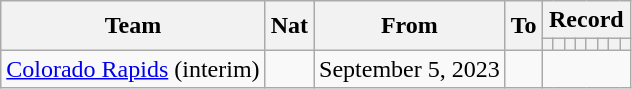<table class="wikitable" style="text-align: center">
<tr>
<th rowspan="2">Team</th>
<th rowspan="2">Nat</th>
<th rowspan="2">From</th>
<th rowspan="2">To</th>
<th colspan="8">Record</th>
</tr>
<tr>
<th></th>
<th></th>
<th></th>
<th></th>
<th></th>
<th></th>
<th></th>
<th></th>
</tr>
<tr>
<td align=left><a href='#'>Colorado Rapids</a> (interim)</td>
<td></td>
<td align=left>September 5, 2023</td>
<td align=left><br></td>
</tr>
</table>
